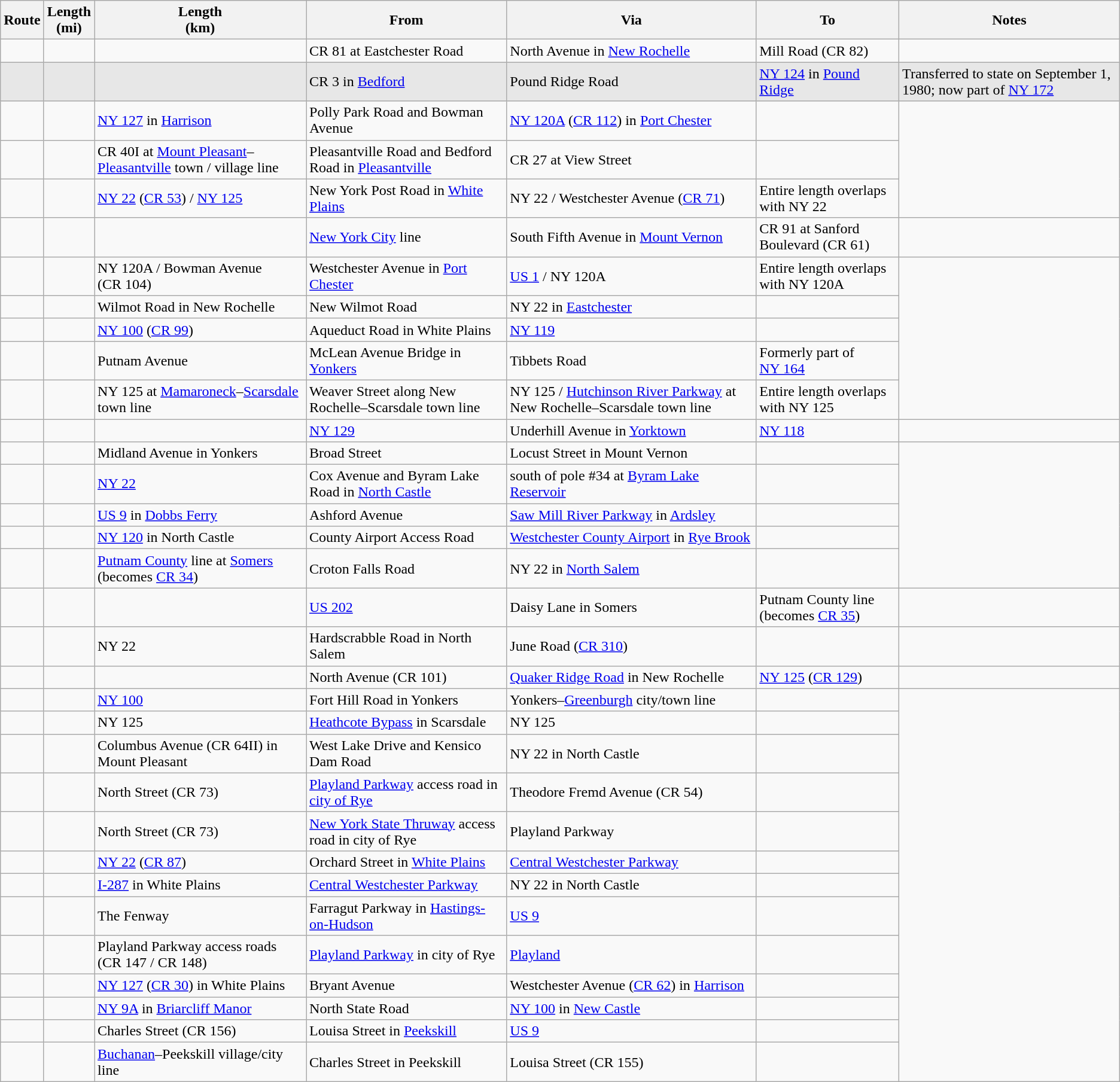<table class="wikitable sortable">
<tr>
<th>Route</th>
<th>Length<br>(mi)</th>
<th>Length<br>(km)</th>
<th class="unsortable">From</th>
<th class="unsortable">Via</th>
<th class="unsortable">To</th>
<th class="unsortable">Notes</th>
</tr>
<tr>
<td id="101"></td>
<td></td>
<td></td>
<td>CR 81 at Eastchester Road</td>
<td>North Avenue in <a href='#'>New Rochelle</a></td>
<td>Mill Road (CR 82)</td>
<td></td>
</tr>
<tr style="background-color:#e7e7e7">
<td id="103"></td>
<td></td>
<td></td>
<td>CR 3 in <a href='#'>Bedford</a></td>
<td>Pound Ridge Road</td>
<td><a href='#'>NY&nbsp;124</a> in <a href='#'>Pound Ridge</a></td>
<td>Transferred to state on September 1, 1980; now part of <a href='#'>NY&nbsp;172</a></td>
</tr>
<tr>
<td id="104"></td>
<td></td>
<td><a href='#'>NY&nbsp;127</a> in <a href='#'>Harrison</a></td>
<td>Polly Park Road and Bowman Avenue</td>
<td><a href='#'>NY&nbsp;120A</a> (<a href='#'>CR 112</a>) in <a href='#'>Port Chester</a></td>
<td></td>
</tr>
<tr>
<td id="106"></td>
<td></td>
<td>CR 40I at <a href='#'>Mount Pleasant</a>–<a href='#'>Pleasantville</a> town / village line</td>
<td>Pleasantville Road and Bedford Road in <a href='#'>Pleasantville</a></td>
<td>CR 27 at View Street</td>
<td></td>
</tr>
<tr>
<td id="108"></td>
<td></td>
<td><a href='#'>NY&nbsp;22</a> (<a href='#'>CR 53</a>) / <a href='#'>NY&nbsp;125</a></td>
<td>New York Post Road in <a href='#'>White Plains</a></td>
<td>NY 22 / Westchester Avenue (<a href='#'>CR 71</a>)</td>
<td>Entire length overlaps with NY 22</td>
</tr>
<tr>
<td id="111"></td>
<td></td>
<td></td>
<td><a href='#'>New York City</a> line</td>
<td>South Fifth Avenue in <a href='#'>Mount Vernon</a></td>
<td>CR 91 at Sanford Boulevard (CR 61)</td>
<td></td>
</tr>
<tr>
<td id="112"></td>
<td></td>
<td>NY 120A / Bowman Avenue (CR 104)</td>
<td>Westchester Avenue in <a href='#'>Port Chester</a></td>
<td><a href='#'>US 1</a> / NY 120A</td>
<td>Entire length overlaps with NY 120A</td>
</tr>
<tr>
<td id="113"></td>
<td></td>
<td>Wilmot Road in New Rochelle</td>
<td>New Wilmot Road</td>
<td>NY 22 in <a href='#'>Eastchester</a></td>
<td></td>
</tr>
<tr>
<td id="124"></td>
<td></td>
<td><a href='#'>NY&nbsp;100</a> (<a href='#'>CR 99</a>)</td>
<td>Aqueduct Road in White Plains</td>
<td><a href='#'>NY&nbsp;119</a></td>
<td></td>
</tr>
<tr>
<td id="127"></td>
<td></td>
<td>Putnam Avenue</td>
<td>McLean Avenue Bridge in <a href='#'>Yonkers</a></td>
<td>Tibbets Road</td>
<td>Formerly part of <a href='#'>NY 164</a></td>
</tr>
<tr>
<td id="129"></td>
<td></td>
<td>NY 125 at <a href='#'>Mamaroneck</a>–<a href='#'>Scarsdale</a> town line</td>
<td>Weaver Street along New Rochelle–Scarsdale town line</td>
<td>NY 125 / <a href='#'>Hutchinson River Parkway</a> at New Rochelle–Scarsdale town line</td>
<td>Entire length overlaps with NY 125</td>
</tr>
<tr>
<td id="131"></td>
<td></td>
<td></td>
<td><a href='#'>NY&nbsp;129</a></td>
<td>Underhill Avenue in <a href='#'>Yorktown</a></td>
<td><a href='#'>NY&nbsp;118</a></td>
<td></td>
</tr>
<tr>
<td id="132"></td>
<td></td>
<td>Midland Avenue in Yonkers</td>
<td>Broad Street</td>
<td>Locust Street in Mount Vernon</td>
<td></td>
</tr>
<tr>
<td id="133"></td>
<td></td>
<td><a href='#'>NY&nbsp;22</a></td>
<td>Cox Avenue and Byram Lake Road in <a href='#'>North Castle</a></td>
<td> south of pole #34 at <a href='#'>Byram Lake Reservoir</a></td>
<td></td>
</tr>
<tr>
<td id="134"></td>
<td></td>
<td><a href='#'>US 9</a> in <a href='#'>Dobbs Ferry</a></td>
<td>Ashford Avenue</td>
<td><a href='#'>Saw Mill River Parkway</a> in <a href='#'>Ardsley</a></td>
<td></td>
</tr>
<tr>
<td id="135"></td>
<td></td>
<td><a href='#'>NY&nbsp;120</a> in North Castle</td>
<td>County Airport Access Road</td>
<td><a href='#'>Westchester County Airport</a> in <a href='#'>Rye Brook</a></td>
<td></td>
</tr>
<tr>
<td id="136"></td>
<td></td>
<td><a href='#'>Putnam County</a> line at <a href='#'>Somers</a> (becomes <a href='#'>CR 34</a>)</td>
<td>Croton Falls Road</td>
<td>NY 22 in <a href='#'>North Salem</a></td>
<td></td>
</tr>
<tr>
<td id="137"></td>
<td></td>
<td></td>
<td><a href='#'>US 202</a></td>
<td>Daisy Lane in Somers</td>
<td>Putnam County line (becomes <a href='#'>CR 35</a>)</td>
<td></td>
</tr>
<tr>
<td id="138"></td>
<td></td>
<td>NY 22</td>
<td>Hardscrabble Road in North Salem</td>
<td>June Road (<a href='#'>CR 310</a>)</td>
<td></td>
</tr>
<tr>
<td id="139"></td>
<td></td>
<td></td>
<td>North Avenue (CR 101)</td>
<td><a href='#'>Quaker Ridge Road</a> in New Rochelle</td>
<td><a href='#'>NY&nbsp;125</a> (<a href='#'>CR 129</a>)</td>
<td></td>
</tr>
<tr>
<td id="142"></td>
<td></td>
<td><a href='#'>NY&nbsp;100</a></td>
<td>Fort Hill Road in Yonkers</td>
<td>Yonkers–<a href='#'>Greenburgh</a> city/town line</td>
<td></td>
</tr>
<tr>
<td id="143"></td>
<td></td>
<td>NY 125</td>
<td><a href='#'>Heathcote Bypass</a> in Scarsdale</td>
<td>NY 125</td>
<td></td>
</tr>
<tr>
<td id="144"></td>
<td></td>
<td>Columbus Avenue (CR 64II) in Mount Pleasant</td>
<td>West Lake Drive and Kensico Dam Road</td>
<td>NY 22 in North Castle</td>
<td></td>
</tr>
<tr>
<td id="147"></td>
<td></td>
<td>North Street (CR 73)</td>
<td><a href='#'>Playland Parkway</a> access road in <a href='#'>city of Rye</a></td>
<td>Theodore Fremd Avenue (CR 54)</td>
<td></td>
</tr>
<tr>
<td id="148"></td>
<td></td>
<td>North Street (CR 73)</td>
<td><a href='#'>New York State Thruway</a> access road in city of Rye</td>
<td>Playland Parkway</td>
<td></td>
</tr>
<tr>
<td id="149"></td>
<td></td>
<td><a href='#'>NY&nbsp;22</a> (<a href='#'>CR 87</a>)</td>
<td>Orchard Street in <a href='#'>White Plains</a></td>
<td><a href='#'>Central Westchester Parkway</a></td>
<td></td>
</tr>
<tr>
<td id="150"></td>
<td></td>
<td><a href='#'>I-287</a> in White Plains</td>
<td><a href='#'>Central Westchester Parkway</a></td>
<td>NY 22 in North Castle</td>
<td></td>
</tr>
<tr>
<td id="151"></td>
<td></td>
<td>The Fenway</td>
<td>Farragut Parkway in <a href='#'>Hastings-on-Hudson</a></td>
<td><a href='#'>US 9</a></td>
<td></td>
</tr>
<tr>
<td id="152"></td>
<td></td>
<td>Playland Parkway access roads (CR 147 / CR 148)</td>
<td><a href='#'>Playland Parkway</a> in city of Rye</td>
<td><a href='#'>Playland</a></td>
<td></td>
</tr>
<tr>
<td id="153"></td>
<td></td>
<td><a href='#'>NY&nbsp;127</a> (<a href='#'>CR 30</a>) in White Plains</td>
<td>Bryant Avenue</td>
<td>Westchester Avenue (<a href='#'>CR 62</a>) in <a href='#'>Harrison</a></td>
<td></td>
</tr>
<tr>
<td id="154"></td>
<td></td>
<td><a href='#'>NY&nbsp;9A</a> in <a href='#'>Briarcliff Manor</a></td>
<td>North State Road</td>
<td><a href='#'>NY&nbsp;100</a> in <a href='#'>New Castle</a></td>
<td></td>
</tr>
<tr>
<td id="155"></td>
<td></td>
<td>Charles Street (CR 156)</td>
<td>Louisa Street in <a href='#'>Peekskill</a></td>
<td><a href='#'>US 9</a></td>
<td></td>
</tr>
<tr>
<td id="156"></td>
<td></td>
<td><a href='#'>Buchanan</a>–Peekskill village/city line</td>
<td>Charles Street in Peekskill</td>
<td>Louisa Street (CR 155)</td>
<td></td>
</tr>
</table>
